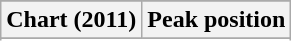<table class="wikitable">
<tr>
</tr>
<tr>
<th>Chart (2011)</th>
<th>Peak position</th>
</tr>
<tr>
</tr>
<tr>
</tr>
</table>
